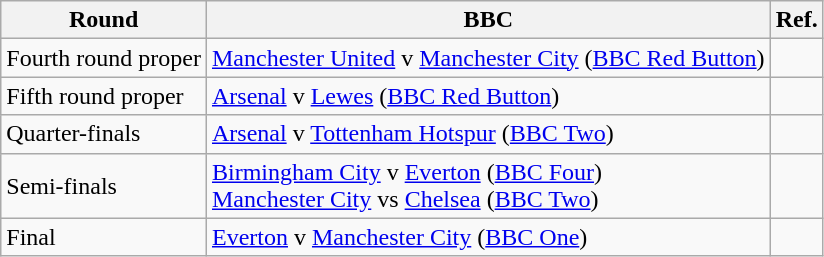<table class="wikitable">
<tr>
<th>Round</th>
<th>BBC</th>
<th>Ref.</th>
</tr>
<tr>
<td>Fourth round proper</td>
<td><a href='#'>Manchester United</a> v <a href='#'>Manchester City</a> (<a href='#'>BBC Red Button</a>)</td>
<td></td>
</tr>
<tr>
<td>Fifth round proper</td>
<td><a href='#'>Arsenal</a> v <a href='#'>Lewes</a> (<a href='#'>BBC Red Button</a>)</td>
<td></td>
</tr>
<tr>
<td>Quarter-finals</td>
<td><a href='#'>Arsenal</a> v <a href='#'>Tottenham Hotspur</a> (<a href='#'>BBC Two</a>)</td>
<td></td>
</tr>
<tr>
<td>Semi-finals</td>
<td><a href='#'>Birmingham City</a> v <a href='#'>Everton</a> (<a href='#'>BBC Four</a>)<br><a href='#'>Manchester City</a> vs <a href='#'>Chelsea</a> (<a href='#'>BBC Two</a>)</td>
<td></td>
</tr>
<tr>
<td>Final</td>
<td><a href='#'>Everton</a> v <a href='#'>Manchester City</a> (<a href='#'>BBC One</a>)</td>
<td></td>
</tr>
</table>
